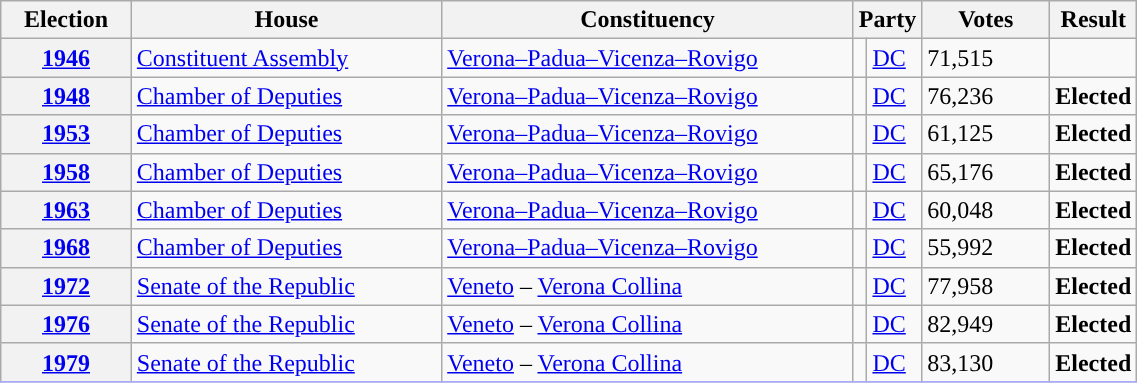<table class=wikitable style="width:60%; border:1px #AAAAFF solid">
<tr>
<th width=12%>Election</th>
<th width=30%>House</th>
<th width=40%>Constituency</th>
<th width=5% colspan="2">Party</th>
<th width=12%>Votes</th>
<th width=12%>Result</th>
</tr>
<tr>
<th><a href='#'>1946</a></th>
<td><a href='#'>Constituent Assembly</a></td>
<td><a href='#'>Verona–Padua–Vicenza–Rovigo</a></td>
<td></td>
<td><a href='#'>DC</a></td>
<td>71,515</td>
<td></td>
</tr>
<tr>
<th><a href='#'>1948</a></th>
<td><a href='#'>Chamber of Deputies</a></td>
<td><a href='#'>Verona–Padua–Vicenza–Rovigo</a></td>
<td></td>
<td><a href='#'>DC</a></td>
<td>76,236</td>
<td> <strong>Elected</strong></td>
</tr>
<tr>
<th><a href='#'>1953</a></th>
<td><a href='#'>Chamber of Deputies</a></td>
<td><a href='#'>Verona–Padua–Vicenza–Rovigo</a></td>
<td></td>
<td><a href='#'>DC</a></td>
<td>61,125</td>
<td> <strong>Elected</strong></td>
</tr>
<tr>
<th><a href='#'>1958</a></th>
<td><a href='#'>Chamber of Deputies</a></td>
<td><a href='#'>Verona–Padua–Vicenza–Rovigo</a></td>
<td></td>
<td><a href='#'>DC</a></td>
<td>65,176</td>
<td> <strong>Elected</strong></td>
</tr>
<tr>
<th><a href='#'>1963</a></th>
<td><a href='#'>Chamber of Deputies</a></td>
<td><a href='#'>Verona–Padua–Vicenza–Rovigo</a></td>
<td></td>
<td><a href='#'>DC</a></td>
<td>60,048</td>
<td> <strong>Elected</strong></td>
</tr>
<tr>
<th><a href='#'>1968</a></th>
<td><a href='#'>Chamber of Deputies</a></td>
<td><a href='#'>Verona–Padua–Vicenza–Rovigo</a></td>
<td></td>
<td><a href='#'>DC</a></td>
<td>55,992</td>
<td> <strong>Elected</strong></td>
</tr>
<tr>
<th><a href='#'>1972</a></th>
<td><a href='#'>Senate of the Republic</a></td>
<td><a href='#'>Veneto</a> – <a href='#'>Verona Collina</a></td>
<td></td>
<td><a href='#'>DC</a></td>
<td>77,958</td>
<td> <strong>Elected</strong></td>
</tr>
<tr>
<th><a href='#'>1976</a></th>
<td><a href='#'>Senate of the Republic</a></td>
<td><a href='#'>Veneto</a> – <a href='#'>Verona Collina</a></td>
<td></td>
<td><a href='#'>DC</a></td>
<td>82,949</td>
<td> <strong>Elected</strong></td>
</tr>
<tr>
<th><a href='#'>1979</a></th>
<td><a href='#'>Senate of the Republic</a></td>
<td><a href='#'>Veneto</a> – <a href='#'>Verona Collina</a></td>
<td></td>
<td><a href='#'>DC</a></td>
<td>83,130</td>
<td> <strong>Elected</strong></td>
</tr>
<tr>
</tr>
</table>
